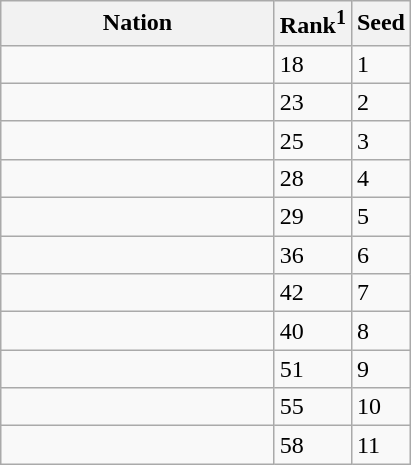<table class="wikitable">
<tr>
<th width="175">Nation</th>
<th>Rank<sup>1</sup></th>
<th>Seed</th>
</tr>
<tr>
<td></td>
<td>18</td>
<td>1</td>
</tr>
<tr>
<td></td>
<td>23</td>
<td>2</td>
</tr>
<tr>
<td></td>
<td>25</td>
<td>3</td>
</tr>
<tr>
<td></td>
<td>28</td>
<td>4</td>
</tr>
<tr>
<td></td>
<td>29</td>
<td>5</td>
</tr>
<tr>
<td></td>
<td>36</td>
<td>6</td>
</tr>
<tr>
<td></td>
<td>42</td>
<td>7</td>
</tr>
<tr>
<td></td>
<td>40</td>
<td>8</td>
</tr>
<tr>
<td></td>
<td>51</td>
<td>9</td>
</tr>
<tr>
<td></td>
<td>55</td>
<td>10</td>
</tr>
<tr>
<td></td>
<td>58</td>
<td>11</td>
</tr>
</table>
